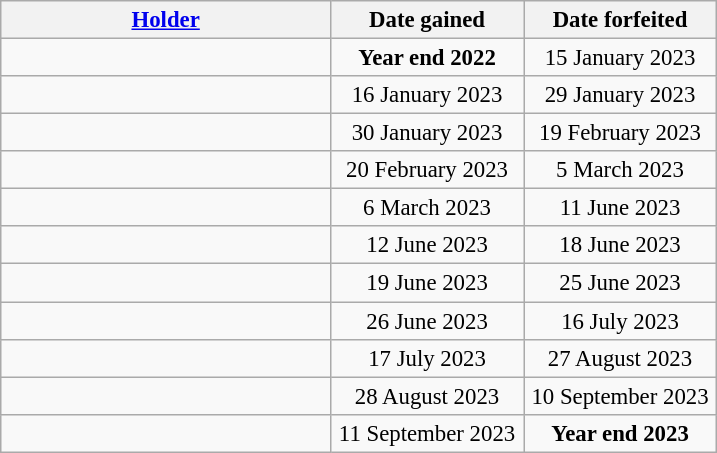<table class="wikitable nowrap" style="font-size:95%">
<tr>
<th style="width:14em;"><a href='#'>Holder</a></th>
<th style="width:8em;">Date gained</th>
<th style="width:8em;">Date forfeited</th>
</tr>
<tr>
<td><br></td>
<td style="text-align:center;"><strong>Year end 2022</strong></td>
<td style="text-align:center;">15 January 2023</td>
</tr>
<tr>
<td></td>
<td style="text-align:center;">16 January 2023</td>
<td style="text-align:center;">29 January 2023</td>
</tr>
<tr>
<td><br></td>
<td style="text-align:center;">30 January 2023</td>
<td style="text-align:center;">19 February 2023</td>
</tr>
<tr>
<td></td>
<td style="text-align:center;">20 February 2023</td>
<td style="text-align:center;">5 March 2023</td>
</tr>
<tr>
<td><br></td>
<td style="text-align:center;">6 March 2023</td>
<td style="text-align:center;">11 June 2023</td>
</tr>
<tr>
<td></td>
<td style="text-align:center;">12 June 2023</td>
<td style="text-align:center;">18 June 2023</td>
</tr>
<tr>
<td><br></td>
<td style="text-align:center;">19 June 2023</td>
<td style="text-align:center;">25 June 2023</td>
</tr>
<tr>
<td></td>
<td style="text-align:center;">26 June 2023</td>
<td style="text-align:center;">16 July 2023</td>
</tr>
<tr>
<td><br></td>
<td style="text-align:center;">17 July 2023</td>
<td style="text-align:center;">27 August 2023</td>
</tr>
<tr>
<td></td>
<td style="text-align:center;">28 August 2023</td>
<td style="text-align:center;">10 September 2023</td>
</tr>
<tr>
<td><strong></strong></td>
<td style="text-align:center;">11 September 2023</td>
<td style="text-align:center;"><strong>Year end 2023</strong></td>
</tr>
</table>
